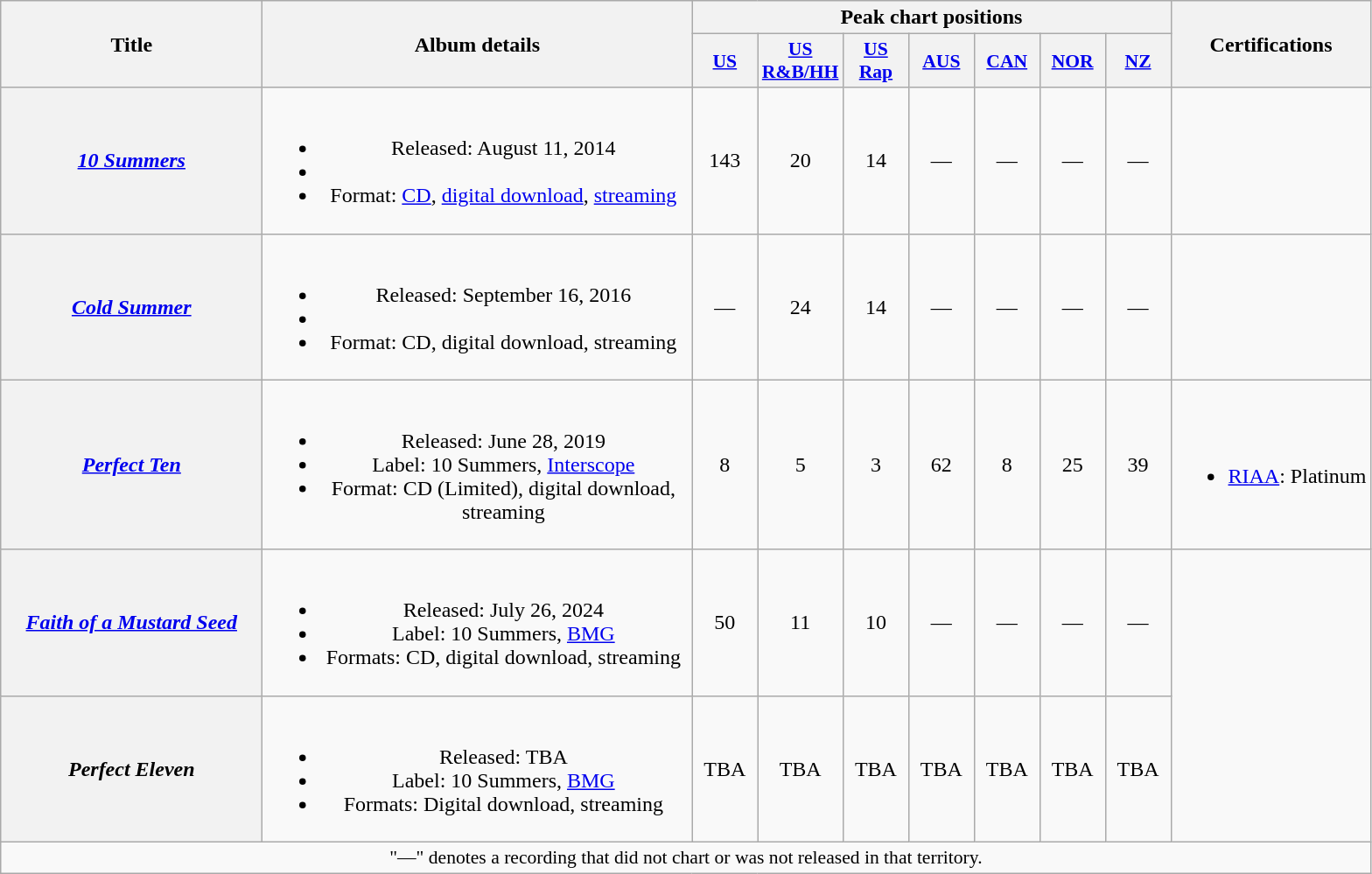<table class="wikitable plainrowheaders" style="text-align:center;">
<tr>
<th scope="col" rowspan="2" style="width:12em;">Title</th>
<th scope="col" rowspan="2" style="width:20em;">Album details</th>
<th scope="col" colspan="7">Peak chart positions</th>
<th scope="col" rowspan="2">Certifications</th>
</tr>
<tr>
<th scope="col" style="width:3em;font-size:90%;"><a href='#'>US</a><br></th>
<th scope="col" style="width:3em;font-size:90%;"><a href='#'>US<br>R&B/HH</a><br></th>
<th scope="col" style="width:3em;font-size:90%;"><a href='#'>US<br>Rap</a><br></th>
<th scope="col" style="width:3em;font-size:90%;"><a href='#'>AUS</a><br></th>
<th scope="col" style="width:3em;font-size:90%;"><a href='#'>CAN</a><br></th>
<th scope="col" style="width:3em;font-size:90%;"><a href='#'>NOR</a><br></th>
<th scope="col" style="width:3em;font-size:90%;"><a href='#'>NZ</a><br></th>
</tr>
<tr>
<th scope="row"><em><a href='#'>10 Summers</a></em></th>
<td><br><ul><li>Released: August 11, 2014</li><li></li><li>Format: <a href='#'>CD</a>, <a href='#'>digital download</a>, <a href='#'>streaming</a></li></ul></td>
<td>143</td>
<td>20</td>
<td>14</td>
<td>—</td>
<td>—</td>
<td>—</td>
<td>—</td>
<td></td>
</tr>
<tr>
<th scope="row"><em><a href='#'>Cold Summer</a></em></th>
<td><br><ul><li>Released: September 16, 2016</li><li></li><li>Format: CD, digital download, streaming</li></ul></td>
<td>—</td>
<td>24</td>
<td>14</td>
<td>—</td>
<td>—</td>
<td>—</td>
<td>—</td>
<td></td>
</tr>
<tr>
<th scope="row"><em><a href='#'>Perfect Ten</a></em></th>
<td><br><ul><li>Released: June 28, 2019</li><li>Label: 10 Summers, <a href='#'>Interscope</a></li><li>Format: CD (Limited), digital download, streaming</li></ul></td>
<td>8</td>
<td>5</td>
<td>3</td>
<td>62</td>
<td>8</td>
<td>25</td>
<td>39</td>
<td><br><ul><li><a href='#'>RIAA</a>: Platinum</li></ul></td>
</tr>
<tr>
<th scope="row"><em><a href='#'>Faith of a Mustard Seed</a></em></th>
<td><br><ul><li>Released: July 26, 2024</li><li>Label: 10 Summers, <a href='#'>BMG</a></li><li>Formats: CD, digital download, streaming</li></ul></td>
<td>50</td>
<td>11</td>
<td>10</td>
<td>—</td>
<td>—</td>
<td>—</td>
<td>—</td>
</tr>
<tr>
<th scope="row"><em>Perfect Eleven</em></th>
<td><br><ul><li>Released: TBA</li><li>Label: 10 Summers, <a href='#'>BMG</a></li><li>Formats: Digital download, streaming</li></ul></td>
<td>TBA</td>
<td>TBA</td>
<td>TBA</td>
<td>TBA</td>
<td>TBA</td>
<td>TBA</td>
<td>TBA</td>
</tr>
<tr>
<td colspan="10" style="font-size:90%">"—" denotes a recording that did not chart or was not released in that territory.</td>
</tr>
</table>
